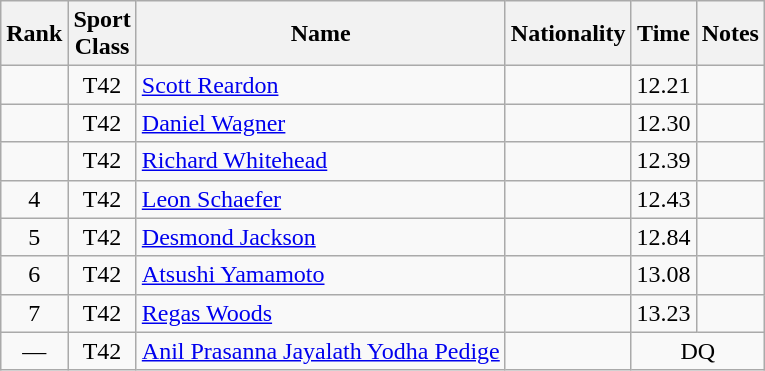<table class="wikitable sortable" style="text-align:center">
<tr>
<th>Rank</th>
<th>Sport<br>Class</th>
<th>Name</th>
<th>Nationality</th>
<th>Time</th>
<th>Notes</th>
</tr>
<tr>
<td></td>
<td>T42</td>
<td align=left><a href='#'>Scott Reardon</a></td>
<td align=left></td>
<td>12.21</td>
<td></td>
</tr>
<tr>
<td></td>
<td>T42</td>
<td align=left><a href='#'>Daniel Wagner</a></td>
<td align=left></td>
<td>12.30</td>
<td></td>
</tr>
<tr>
<td></td>
<td>T42</td>
<td align=left><a href='#'>Richard Whitehead</a></td>
<td align=left></td>
<td>12.39</td>
<td></td>
</tr>
<tr>
<td>4</td>
<td>T42</td>
<td align=left><a href='#'>Leon Schaefer</a></td>
<td align=left></td>
<td>12.43</td>
<td></td>
</tr>
<tr>
<td>5</td>
<td>T42</td>
<td align=left><a href='#'>Desmond Jackson</a></td>
<td align=left></td>
<td>12.84</td>
<td></td>
</tr>
<tr>
<td>6</td>
<td>T42</td>
<td align=left><a href='#'>Atsushi Yamamoto</a></td>
<td align=left></td>
<td>13.08</td>
<td></td>
</tr>
<tr>
<td>7</td>
<td>T42</td>
<td align=left><a href='#'>Regas Woods</a></td>
<td align=left></td>
<td>13.23</td>
<td></td>
</tr>
<tr>
<td>—</td>
<td>T42</td>
<td align=left><a href='#'>Anil Prasanna Jayalath Yodha Pedige</a></td>
<td align=left></td>
<td colspan=2>DQ</td>
</tr>
</table>
